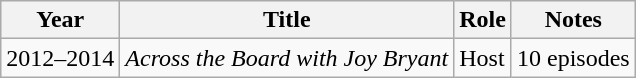<table class="wikitable">
<tr>
<th>Year</th>
<th>Title</th>
<th>Role</th>
<th>Notes</th>
</tr>
<tr>
<td>2012–2014</td>
<td><em>Across the Board with Joy Bryant</em></td>
<td>Host</td>
<td>10 episodes</td>
</tr>
</table>
